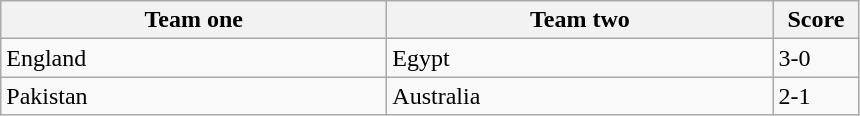<table class="wikitable">
<tr>
<th width=250>Team one</th>
<th width=250>Team two</th>
<th width=50>Score</th>
</tr>
<tr>
<td> England</td>
<td> Egypt</td>
<td>3-0</td>
</tr>
<tr>
<td> Pakistan</td>
<td> Australia</td>
<td>2-1</td>
</tr>
</table>
